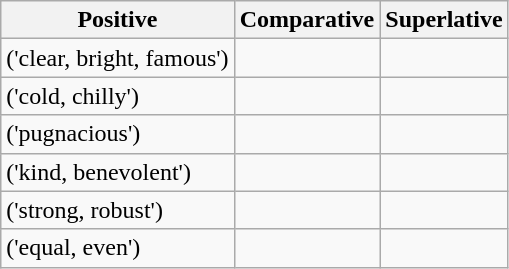<table class="wikitable">
<tr>
<th>Positive</th>
<th>Comparative</th>
<th>Superlative</th>
</tr>
<tr>
<td> ('clear, bright, famous')</td>
<td></td>
<td></td>
</tr>
<tr>
<td> ('cold, chilly')</td>
<td></td>
<td></td>
</tr>
<tr>
<td> ('pugnacious')</td>
<td></td>
<td></td>
</tr>
<tr>
<td> ('kind, benevolent')</td>
<td></td>
<td></td>
</tr>
<tr>
<td> ('strong, robust')</td>
<td></td>
<td></td>
</tr>
<tr>
<td> ('equal, even')</td>
<td></td>
<td></td>
</tr>
</table>
